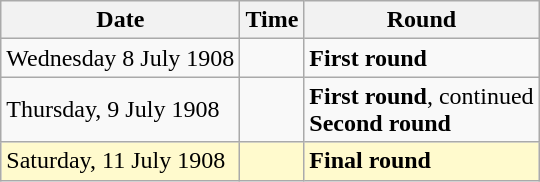<table class="wikitable">
<tr>
<th>Date</th>
<th>Time</th>
<th>Round</th>
</tr>
<tr>
<td>Wednesday 8 July 1908</td>
<td></td>
<td><strong>First round</strong></td>
</tr>
<tr>
<td>Thursday, 9 July 1908</td>
<td></td>
<td><strong>First round</strong>, continued<br><strong>Second round</strong></td>
</tr>
<tr style=background:lemonchiffon>
<td>Saturday, 11 July 1908</td>
<td></td>
<td><strong>Final round</strong></td>
</tr>
</table>
